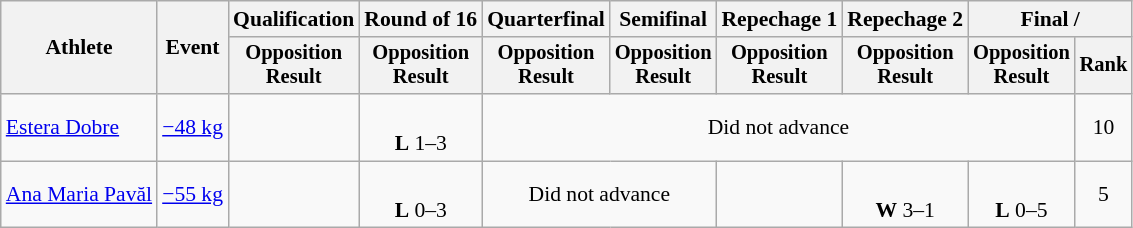<table class="wikitable" style="font-size:90%">
<tr>
<th rowspan="2">Athlete</th>
<th rowspan="2">Event</th>
<th>Qualification</th>
<th>Round of 16</th>
<th>Quarterfinal</th>
<th>Semifinal</th>
<th>Repechage 1</th>
<th>Repechage 2</th>
<th colspan=2>Final / </th>
</tr>
<tr style="font-size: 95%">
<th>Opposition<br>Result</th>
<th>Opposition<br>Result</th>
<th>Opposition<br>Result</th>
<th>Opposition<br>Result</th>
<th>Opposition<br>Result</th>
<th>Opposition<br>Result</th>
<th>Opposition<br>Result</th>
<th>Rank</th>
</tr>
<tr align=center>
<td align=left><a href='#'>Estera Dobre</a></td>
<td align=left><a href='#'>−48 kg</a></td>
<td></td>
<td><br><strong>L</strong> 1–3 <sup></sup></td>
<td colspan=5>Did not advance</td>
<td>10</td>
</tr>
<tr align=center>
<td align=left><a href='#'>Ana Maria Pavăl</a></td>
<td align=left><a href='#'>−55 kg</a></td>
<td></td>
<td><br><strong>L</strong> 0–3 <sup></sup></td>
<td colspan=2>Did not advance</td>
<td></td>
<td><br><strong>W</strong> 3–1 <sup></sup></td>
<td><br><strong>L</strong> 0–5 <sup></sup></td>
<td>5</td>
</tr>
</table>
